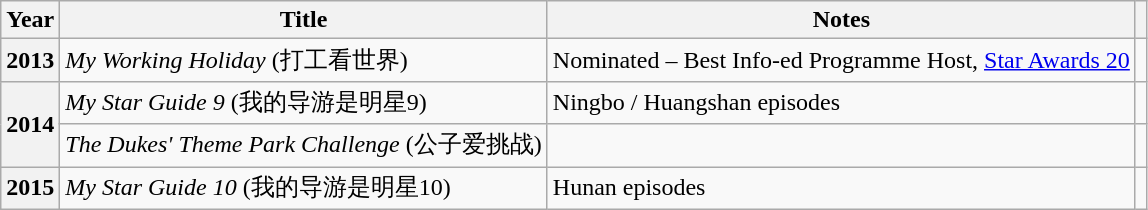<table class="wikitable sortable plainrowheaders">
<tr>
<th scope="col">Year</th>
<th scope="col">Title</th>
<th scope="col" class="unsortable">Notes</th>
<th scope="col" class="unsortable"></th>
</tr>
<tr>
<th scope="row">2013</th>
<td><em>My Working Holiday</em> (打工看世界)</td>
<td>Nominated – Best Info-ed Programme Host, <a href='#'>Star Awards 20</a></td>
<td></td>
</tr>
<tr>
<th scope="row" rowspan="2">2014</th>
<td><em>My Star Guide 9</em> (我的导游是明星9)</td>
<td>Ningbo / Huangshan episodes</td>
<td></td>
</tr>
<tr>
<td><em>The Dukes' Theme Park Challenge</em> (公子爱挑战)</td>
<td></td>
<td></td>
</tr>
<tr>
<th scope="row">2015</th>
<td><em>My Star Guide 10</em> (我的导游是明星10)</td>
<td>Hunan episodes</td>
<td></td>
</tr>
</table>
